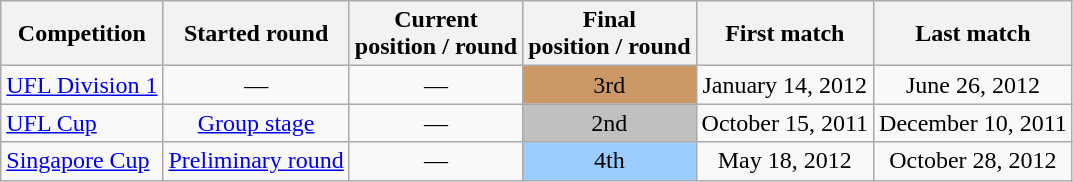<table class="wikitable" style="text-align:center">
<tr>
<th>Competition</th>
<th>Started round</th>
<th>Current<br>position / round</th>
<th>Final<br>position / round</th>
<th>First match</th>
<th>Last match</th>
</tr>
<tr>
<td align="left"><a href='#'>UFL Division 1</a></td>
<td>—</td>
<td>—</td>
<td bgcolor="#cc9966">3rd</td>
<td>January 14, 2012</td>
<td>June 26, 2012</td>
</tr>
<tr>
<td align="left"><a href='#'>UFL Cup</a></td>
<td><a href='#'>Group stage</a></td>
<td>—</td>
<td bgcolor="silver">2nd</td>
<td>October 15, 2011</td>
<td>December 10, 2011</td>
</tr>
<tr>
<td align="left"><a href='#'>Singapore Cup</a></td>
<td><a href='#'>Preliminary round</a></td>
<td>—</td>
<td bgcolor="#9acdff">4th</td>
<td>May 18, 2012</td>
<td>October 28, 2012</td>
</tr>
</table>
